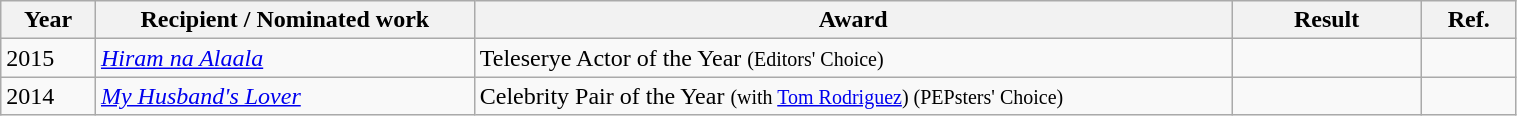<table class="wikitable" style="width:80%">
<tr>
<th scope="col" width="5%" style="white-space: nowrap;">Year</th>
<th scope="col" width="20%" style="white-space: nowrap;">Recipient / Nominated work</th>
<th scope="col" width="40%" style="white-space: nowrap;">Award</th>
<th scope="col" width="10%" style="white-space: nowrap;">Result</th>
<th scope="col" width="5%" style="white-space: nowrap;">Ref.</th>
</tr>
<tr>
<td>2015</td>
<td><em><a href='#'>Hiram na Alaala</a></em></td>
<td>Teleserye Actor of the Year <small>(Editors' Choice)</small></td>
<td></td>
<td style="text-align:center;"></td>
</tr>
<tr>
<td>2014</td>
<td><em><a href='#'>My Husband's Lover</a></em></td>
<td>Celebrity Pair of the Year <small>(with <a href='#'>Tom Rodriguez</a>) (PEPsters' Choice)</small></td>
<td></td>
<td style="text-align:center;"></td>
</tr>
</table>
